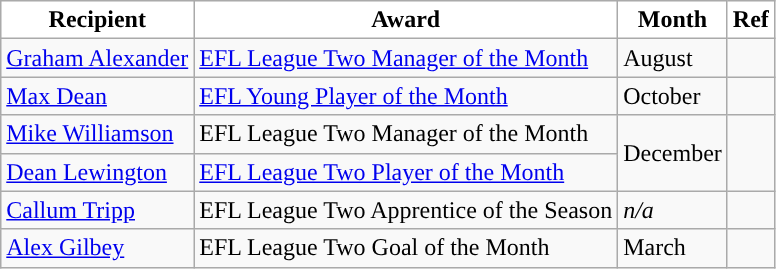<table class="wikitable plainrowheaders sortable">
<tr>
<th style="background:white; color:black; ">Recipient</th>
<th style="background:white; color:black; ">Award</th>
<th style="background:white; color:black; ">Month</th>
<th style="background:white; color:black; ">Ref</th>
</tr>
<tr>
<td> <a href='#'>Graham Alexander</a></td>
<td><a href='#'>EFL League Two Manager of the Month</a></td>
<td>August</td>
<td></td>
</tr>
<tr>
<td> <a href='#'>Max Dean</a></td>
<td><a href='#'>EFL Young Player of the Month</a></td>
<td>October</td>
<td></td>
</tr>
<tr>
<td> <a href='#'>Mike Williamson</a></td>
<td>EFL League Two Manager of the Month</td>
<td rowspan="2">December</td>
<td rowspan="2"></td>
</tr>
<tr>
<td> <a href='#'>Dean Lewington</a></td>
<td><a href='#'>EFL League Two Player of the Month</a></td>
</tr>
<tr>
<td> <a href='#'>Callum Tripp</a></td>
<td>EFL League Two Apprentice of the Season</td>
<td><em>n/a</em></td>
<td></td>
</tr>
<tr>
<td> <a href='#'>Alex Gilbey</a></td>
<td>EFL League Two Goal of the Month</td>
<td>March</td>
<td></td>
</tr>
</table>
